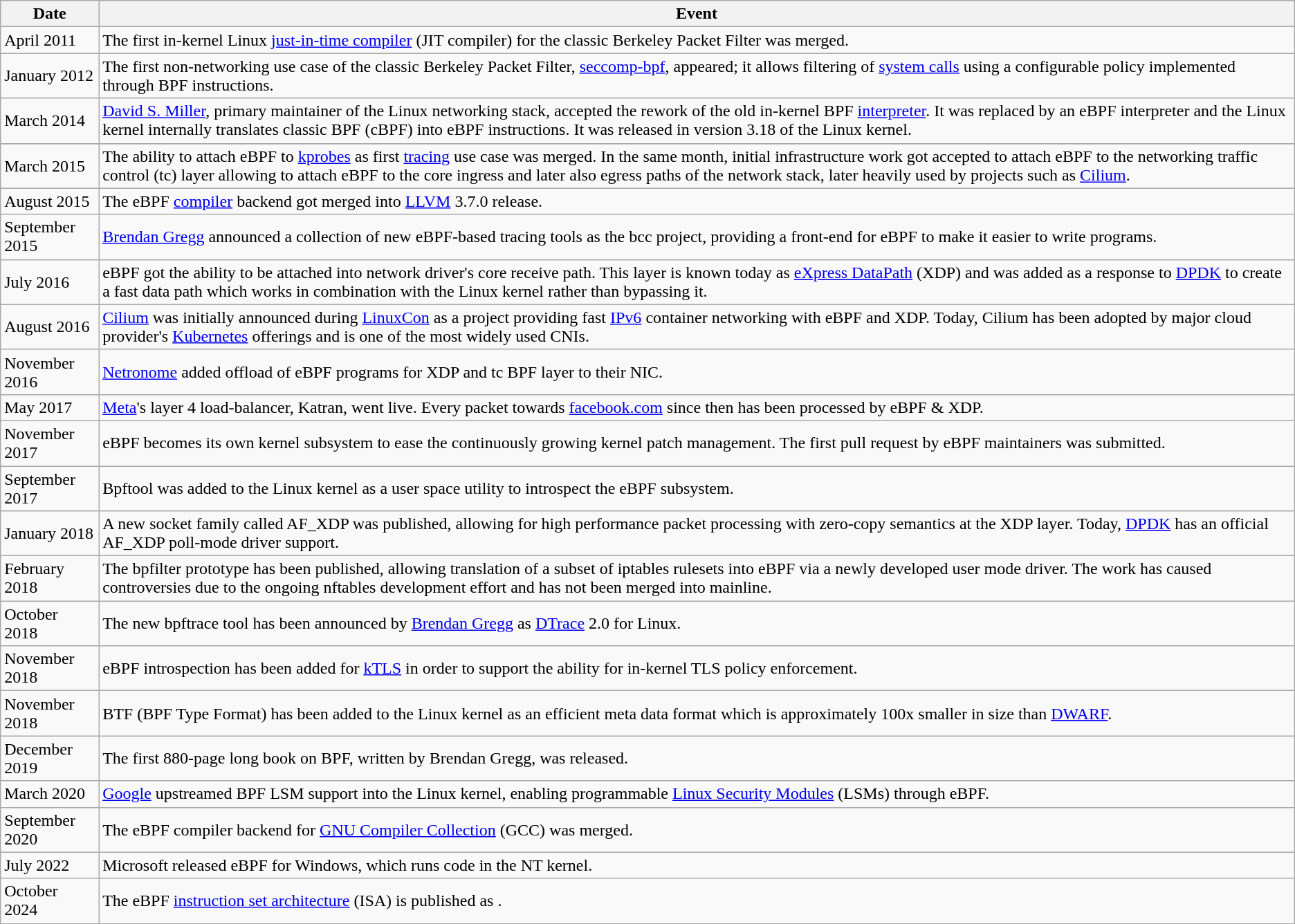<table class="wikitable">
<tr>
<th>Date</th>
<th>Event</th>
</tr>
<tr>
<td>April 2011</td>
<td>The first in-kernel Linux <a href='#'>just-in-time compiler</a> (JIT compiler) for the classic Berkeley Packet Filter was merged.</td>
</tr>
<tr>
<td>January 2012</td>
<td>The first non-networking use case of the classic Berkeley Packet Filter, <a href='#'>seccomp-bpf</a>, appeared; it allows filtering of <a href='#'>system calls</a> using a configurable policy implemented through BPF instructions.</td>
</tr>
<tr>
<td>March 2014</td>
<td><a href='#'>David S. Miller</a>, primary maintainer of the Linux networking stack, accepted the rework of the old in-kernel BPF <a href='#'>interpreter</a>. It was replaced by an eBPF interpreter and the Linux kernel internally translates classic BPF (cBPF) into eBPF instructions. It was released in version 3.18 of the Linux kernel.</td>
</tr>
<tr>
</tr>
<tr September 2014 | The bpf >
</tr>
<tr>
<td>March 2015</td>
<td>The ability to attach eBPF to <a href='#'>kprobes</a> as first <a href='#'>tracing</a> use case was merged. In the same month, initial infrastructure work got accepted to attach eBPF to the networking traffic control (tc) layer allowing to attach eBPF to the core ingress and later also egress paths of the network stack, later heavily used by projects such as <a href='#'>Cilium</a>.</td>
</tr>
<tr>
<td>August 2015</td>
<td>The eBPF <a href='#'>compiler</a> backend got merged into <a href='#'>LLVM</a> 3.7.0 release.</td>
</tr>
<tr>
<td>September 2015</td>
<td><a href='#'>Brendan Gregg</a> announced a collection of new eBPF-based tracing tools as the bcc project, providing a front-end for eBPF to make it easier to write programs.</td>
</tr>
<tr>
<td>July 2016</td>
<td>eBPF got the ability to be attached into network driver's core receive path. This layer is known today as <a href='#'>eXpress DataPath</a> (XDP) and was added as a response to <a href='#'>DPDK</a> to create a fast data path which works in combination with the Linux kernel rather than bypassing it.</td>
</tr>
<tr>
<td>August 2016</td>
<td><a href='#'>Cilium</a> was initially announced during <a href='#'>LinuxCon</a> as a project providing fast <a href='#'>IPv6</a> container networking with eBPF and XDP. Today, Cilium has been adopted by major cloud provider's <a href='#'>Kubernetes</a> offerings and is one of the most widely used CNIs.</td>
</tr>
<tr>
<td>November 2016</td>
<td><a href='#'>Netronome</a> added offload of eBPF programs for XDP and tc BPF layer to their NIC.</td>
</tr>
<tr>
<td>May 2017</td>
<td><a href='#'>Meta</a>'s layer 4 load-balancer, Katran, went live. Every packet towards <a href='#'>facebook.com</a> since then has been processed by eBPF & XDP.</td>
</tr>
<tr>
<td>November 2017</td>
<td>eBPF becomes its own kernel subsystem to ease the continuously growing kernel patch management. The first pull request by eBPF maintainers was submitted.</td>
</tr>
<tr>
<td>September 2017</td>
<td>Bpftool was added to the Linux kernel as a user space utility to introspect the eBPF subsystem.</td>
</tr>
<tr>
<td>January 2018</td>
<td>A new socket family called AF_XDP was published, allowing for high performance packet processing with zero-copy semantics at the XDP layer. Today, <a href='#'>DPDK</a> has an official AF_XDP poll-mode driver support.</td>
</tr>
<tr>
<td>February 2018</td>
<td>The bpfilter prototype has been published, allowing translation of a subset of iptables rulesets into eBPF via a newly developed user mode driver. The work has caused controversies due to the ongoing nftables development effort and has not been merged into mainline.</td>
</tr>
<tr>
<td>October 2018</td>
<td>The new bpftrace tool has been announced by <a href='#'>Brendan Gregg</a> as <a href='#'>DTrace</a> 2.0 for Linux.</td>
</tr>
<tr>
<td>November 2018</td>
<td>eBPF introspection has been added for <a href='#'>kTLS</a> in order to support the ability for in-kernel TLS policy enforcement.</td>
</tr>
<tr>
<td>November 2018</td>
<td>BTF (BPF Type Format) has been added to the Linux kernel as an efficient meta data format which is approximately 100x smaller in size than <a href='#'>DWARF</a>.</td>
</tr>
<tr>
<td>December 2019</td>
<td>The first 880-page long book on BPF, written by Brendan Gregg, was released.</td>
</tr>
<tr>
<td>March 2020</td>
<td><a href='#'>Google</a> upstreamed BPF LSM support into the Linux kernel, enabling programmable <a href='#'>Linux Security Modules</a> (LSMs) through eBPF.</td>
</tr>
<tr>
<td>September 2020</td>
<td>The eBPF compiler backend for <a href='#'>GNU Compiler Collection</a> (GCC) was merged.</td>
</tr>
<tr>
<td>July 2022</td>
<td>Microsoft released eBPF for Windows, which runs code in the NT kernel.</td>
</tr>
<tr>
<td>October 2024</td>
<td>The eBPF <a href='#'>instruction set architecture</a> (ISA) is published as .</td>
</tr>
</table>
